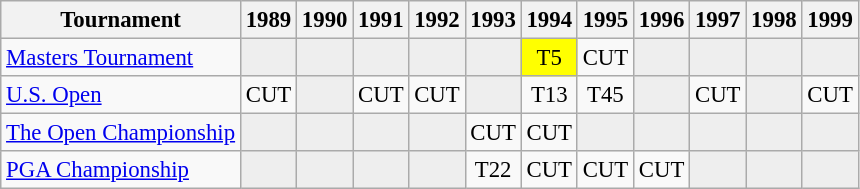<table class="wikitable" style="font-size:95%;text-align:center;">
<tr>
<th>Tournament</th>
<th>1989</th>
<th>1990</th>
<th>1991</th>
<th>1992</th>
<th>1993</th>
<th>1994</th>
<th>1995</th>
<th>1996</th>
<th>1997</th>
<th>1998</th>
<th>1999</th>
</tr>
<tr>
<td align=left><a href='#'>Masters Tournament</a></td>
<td style="background:#eeeeee;"></td>
<td style="background:#eeeeee;"></td>
<td style="background:#eeeeee;"></td>
<td style="background:#eeeeee;"></td>
<td style="background:#eeeeee;"></td>
<td style="background:yellow;">T5</td>
<td>CUT</td>
<td style="background:#eeeeee;"></td>
<td style="background:#eeeeee;"></td>
<td style="background:#eeeeee;"></td>
<td style="background:#eeeeee;"></td>
</tr>
<tr>
<td align=left><a href='#'>U.S. Open</a></td>
<td>CUT</td>
<td style="background:#eeeeee;"></td>
<td>CUT</td>
<td>CUT</td>
<td style="background:#eeeeee;"></td>
<td>T13</td>
<td>T45</td>
<td style="background:#eeeeee;"></td>
<td>CUT</td>
<td style="background:#eeeeee;"></td>
<td>CUT</td>
</tr>
<tr>
<td align=left><a href='#'>The Open Championship</a></td>
<td style="background:#eeeeee;"></td>
<td style="background:#eeeeee;"></td>
<td style="background:#eeeeee;"></td>
<td style="background:#eeeeee;"></td>
<td>CUT</td>
<td>CUT</td>
<td style="background:#eeeeee;"></td>
<td style="background:#eeeeee;"></td>
<td style="background:#eeeeee;"></td>
<td style="background:#eeeeee;"></td>
<td style="background:#eeeeee;"></td>
</tr>
<tr>
<td align=left><a href='#'>PGA Championship</a></td>
<td style="background:#eeeeee;"></td>
<td style="background:#eeeeee;"></td>
<td style="background:#eeeeee;"></td>
<td style="background:#eeeeee;"></td>
<td>T22</td>
<td>CUT</td>
<td>CUT</td>
<td>CUT</td>
<td style="background:#eeeeee;"></td>
<td style="background:#eeeeee;"></td>
<td style="background:#eeeeee;"></td>
</tr>
</table>
